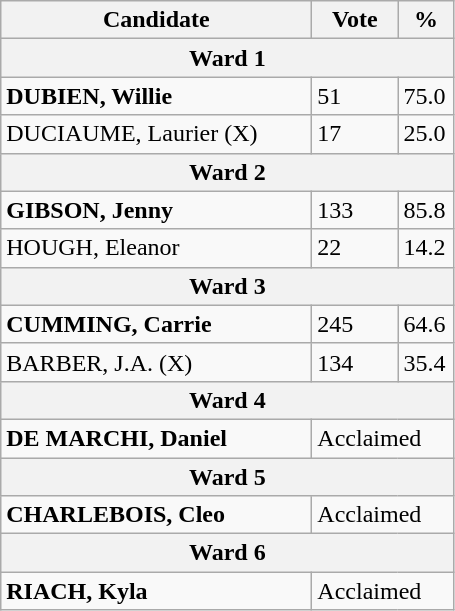<table class="wikitable">
<tr>
<th bgcolor="#DDDDFF" width="200px">Candidate</th>
<th bgcolor="#DDDDFF" width="50px">Vote</th>
<th bgcolor="#DDDDFF" width="30px">%</th>
</tr>
<tr>
<th colspan="3">Ward 1</th>
</tr>
<tr>
<td><strong>DUBIEN, Willie</strong></td>
<td>51</td>
<td>75.0</td>
</tr>
<tr>
<td>DUCIAUME, Laurier (X)</td>
<td>17</td>
<td>25.0</td>
</tr>
<tr>
<th colspan="3">Ward 2</th>
</tr>
<tr>
<td><strong>GIBSON, Jenny</strong></td>
<td>133</td>
<td>85.8</td>
</tr>
<tr>
<td>HOUGH, Eleanor</td>
<td>22</td>
<td>14.2</td>
</tr>
<tr>
<th colspan="3">Ward 3</th>
</tr>
<tr>
<td><strong>CUMMING, Carrie</strong></td>
<td>245</td>
<td>64.6</td>
</tr>
<tr>
<td>BARBER, J.A. (X)</td>
<td>134</td>
<td>35.4</td>
</tr>
<tr>
<th colspan="3">Ward 4</th>
</tr>
<tr>
<td><strong>DE MARCHI, Daniel</strong></td>
<td colspan="2">Acclaimed</td>
</tr>
<tr>
<th colspan="3">Ward 5</th>
</tr>
<tr>
<td><strong>CHARLEBOIS, Cleo</strong></td>
<td colspan="2">Acclaimed</td>
</tr>
<tr>
<th colspan="3">Ward 6</th>
</tr>
<tr>
<td><strong>RIACH, Kyla</strong></td>
<td colspan="2">Acclaimed</td>
</tr>
</table>
